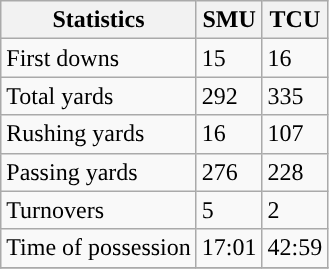<table class="wikitable">
<tr>
<th>Statistics</th>
<th>SMU</th>
<th>TCU</th>
</tr>
<tr>
<td>First downs</td>
<td>15</td>
<td>16</td>
</tr>
<tr>
<td>Total yards</td>
<td>292</td>
<td>335</td>
</tr>
<tr>
<td>Rushing yards</td>
<td>16</td>
<td>107</td>
</tr>
<tr>
<td>Passing yards</td>
<td>276</td>
<td>228</td>
</tr>
<tr>
<td>Turnovers</td>
<td>5</td>
<td>2</td>
</tr>
<tr>
<td>Time of possession</td>
<td>17:01</td>
<td>42:59</td>
</tr>
<tr>
</tr>
</table>
